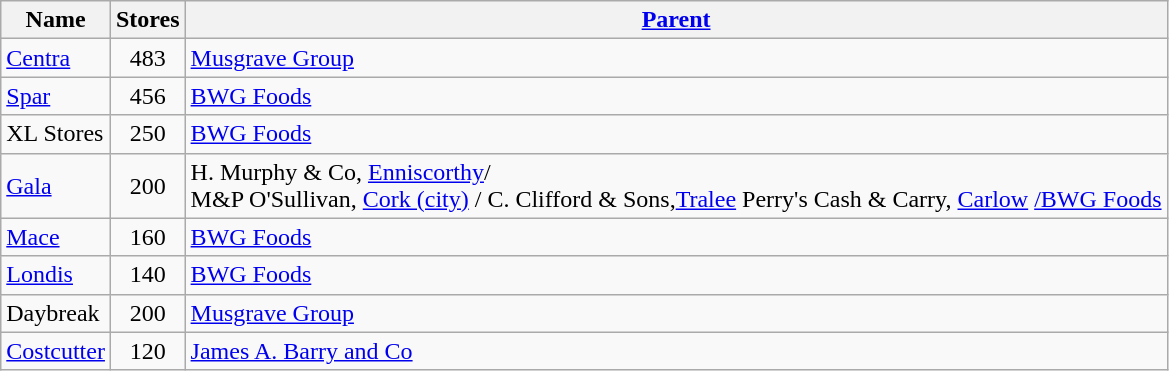<table class="wikitable sortable">
<tr>
<th>Name</th>
<th>Stores</th>
<th><a href='#'>Parent</a></th>
</tr>
<tr>
<td><a href='#'>Centra</a></td>
<td align="center">483</td>
<td><a href='#'>Musgrave Group</a></td>
</tr>
<tr>
<td><a href='#'>Spar</a></td>
<td align="center">456</td>
<td><a href='#'>BWG Foods</a></td>
</tr>
<tr>
<td>XL Stores</td>
<td align="center">250</td>
<td><a href='#'>BWG Foods</a></td>
</tr>
<tr>
<td><a href='#'>Gala</a></td>
<td align="center">200</td>
<td>H. Murphy & Co, <a href='#'>Enniscorthy</a>/<br>M&P O'Sullivan, <a href='#'>Cork (city)</a>
/ C. Clifford & Sons,<a href='#'>Tralee</a>
Perry's Cash & Carry, <a href='#'>Carlow</a>
<a href='#'>/BWG Foods</a></td>
</tr>
<tr>
<td><a href='#'>Mace</a></td>
<td align="center">160</td>
<td><a href='#'>BWG Foods</a></td>
</tr>
<tr>
<td><a href='#'>Londis</a></td>
<td align="center">140</td>
<td><a href='#'>BWG Foods</a></td>
</tr>
<tr>
<td>Daybreak</td>
<td align="center"'>200</td>
<td><a href='#'>Musgrave Group</a></td>
</tr>
<tr>
<td><a href='#'>Costcutter</a></td>
<td align="center">120</td>
<td><a href='#'>James A. Barry and Co</a></td>
</tr>
</table>
